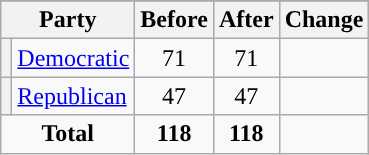<table class="wikitable" style="text-align:center;">
<tr>
</tr>
<tr>
<th colspan=2>Party</th>
<th>Before</th>
<th>After</th>
<th>Change</th>
</tr>
<tr>
<th style="background-color:"></th>
<td style="text-align:left;"><a href='#'>Democratic</a></td>
<td>71</td>
<td>71</td>
<td></td>
</tr>
<tr>
<th style="background-color:"></th>
<td style="text-align:left;"><a href='#'>Republican</a></td>
<td>47</td>
<td>47</td>
<td></td>
</tr>
<tr>
<td colspan=2><strong>Total</strong></td>
<td><strong>118</strong></td>
<td><strong>118</strong></td>
<td></td>
</tr>
</table>
